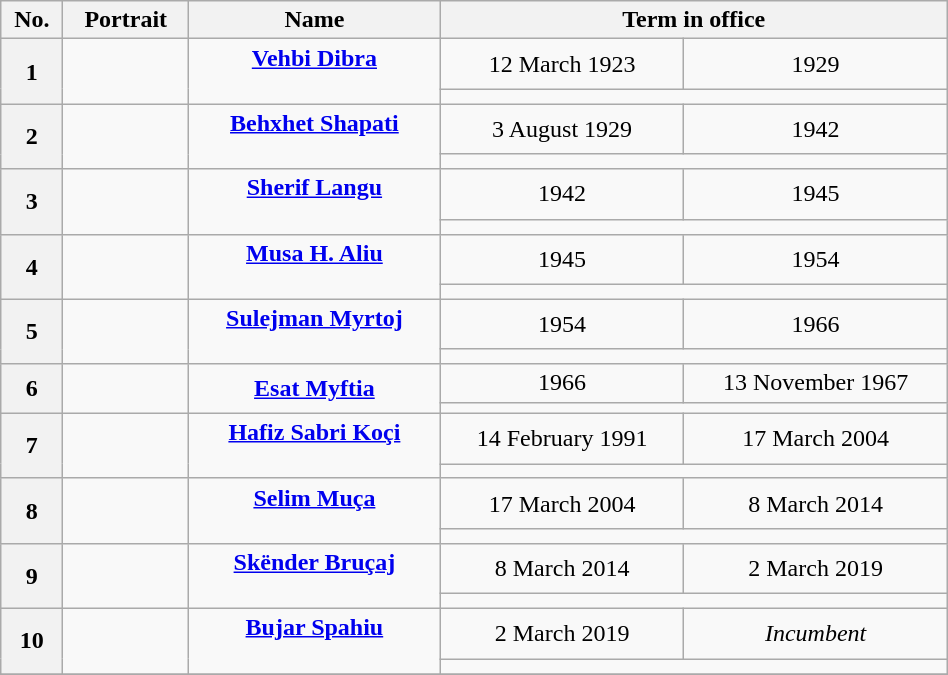<table class="wikitable" style="text-align:center;"  width="50%">
<tr>
<th>No.</th>
<th>Portrait</th>
<th>Name</th>
<th colspan=2>Term in office</th>
</tr>
<tr>
<th rowspan="2">1</th>
<td rowspan=2></td>
<td rowspan=2><strong><a href='#'>Vehbi Dibra</a></strong><br><br></td>
<td>12 March 1923</td>
<td>1929</td>
</tr>
<tr>
<td colspan="2"><em></em></td>
</tr>
<tr>
<th rowspan="2">2</th>
<td rowspan=2></td>
<td rowspan=2><strong><a href='#'>Behxhet Shapati</a></strong><br><br></td>
<td>3 August 1929</td>
<td>1942</td>
</tr>
<tr>
<td colspan="2"><em></em></td>
</tr>
<tr>
<th rowspan="2">3</th>
<td rowspan=2></td>
<td rowspan=2><strong><a href='#'>Sherif Langu</a></strong><br><br></td>
<td>1942</td>
<td>1945</td>
</tr>
<tr>
<td colspan="2"><em></em></td>
</tr>
<tr>
<th rowspan="2">4</th>
<td rowspan=2></td>
<td rowspan=2><strong><a href='#'>Musa H. Aliu</a></strong><br><br></td>
<td>1945</td>
<td>1954</td>
</tr>
<tr>
<td colspan="2"><em></em></td>
</tr>
<tr>
<th rowspan="2">5</th>
<td rowspan="2"></td>
<td rowspan="2"><strong><a href='#'>Sulejman Myrtoj</a></strong><br><br></td>
<td>1954</td>
<td>1966</td>
</tr>
<tr>
<td colspan="2"><em></em></td>
</tr>
<tr>
<th rowspan="2">6</th>
<td rowspan="2"></td>
<td rowspan="2"><strong><a href='#'>Esat Myftia</a></strong><br></td>
<td>1966</td>
<td>13 November 1967</td>
</tr>
<tr>
<td colspan="2"><em></em></td>
</tr>
<tr>
<th rowspan="2">7</th>
<td rowspan="2"></td>
<td rowspan="2"><strong><a href='#'>Hafiz Sabri Koçi</a></strong><br><br></td>
<td>14 February 1991</td>
<td>17 March 2004</td>
</tr>
<tr>
<td colspan="2"><em></em></td>
</tr>
<tr>
<th rowspan="2">8</th>
<td rowspan="2"></td>
<td rowspan="2"><strong><a href='#'>Selim Muça</a></strong><br><br></td>
<td>17 March 2004</td>
<td>8 March 2014</td>
</tr>
<tr>
<td colspan="2"><em></em></td>
</tr>
<tr>
<th rowspan="2">9</th>
<td rowspan="2"></td>
<td rowspan="2"><strong><a href='#'>Skënder Bruçaj</a></strong><br><br></td>
<td>8 March 2014</td>
<td>2 March 2019</td>
</tr>
<tr>
<td colspan="2"><em></em></td>
</tr>
<tr>
<th rowspan="2">10</th>
<td rowspan="2"></td>
<td rowspan="2"><strong><a href='#'>Bujar Spahiu</a></strong><br><br></td>
<td>2 March 2019</td>
<td><em>Incumbent</em></td>
</tr>
<tr>
<td colspan="2"><em></em></td>
</tr>
<tr>
</tr>
</table>
